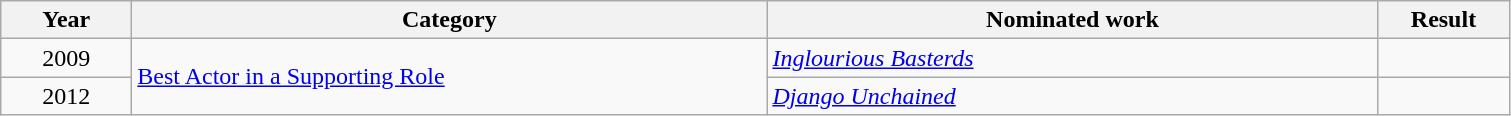<table class=wikitable>
<tr>
<th scope="col" style="width:5em;">Year</th>
<th scope="col" style="width:26em;">Category</th>
<th scope="col" style="width:25em;">Nominated work</th>
<th scope="col" style="width:5em;">Result</th>
</tr>
<tr>
<td style="text-align:center;">2009</td>
<td rowspan=2><a href='#'>Best Actor in a Supporting Role</a></td>
<td><em><a href='#'>Inglourious Basterds</a></em></td>
<td></td>
</tr>
<tr>
<td style="text-align:center;">2012</td>
<td><em><a href='#'>Django Unchained</a></em></td>
<td></td>
</tr>
</table>
